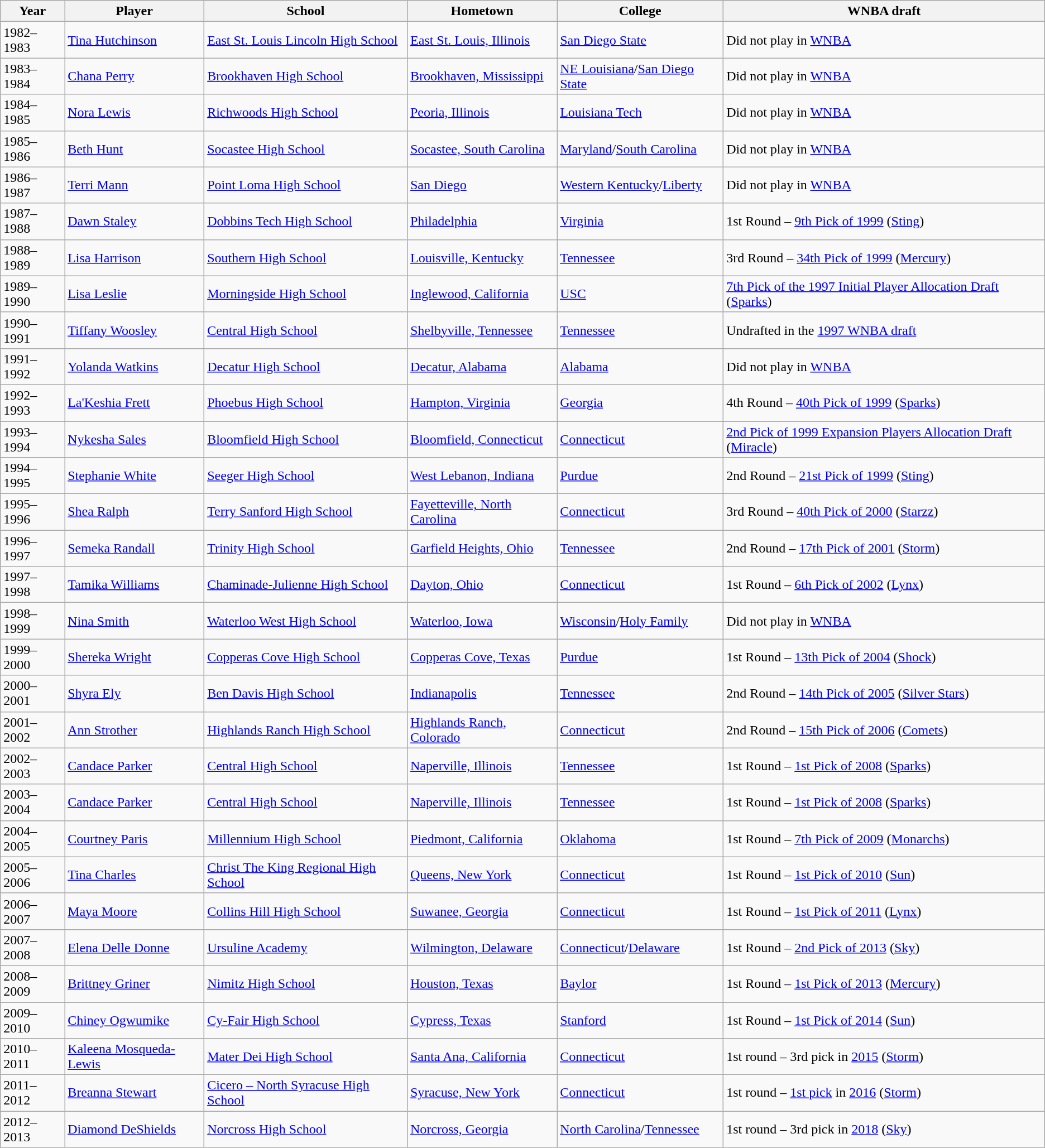<table class="wikitable">
<tr>
<th>Year</th>
<th>Player</th>
<th>School</th>
<th>Hometown</th>
<th>College</th>
<th>WNBA draft</th>
</tr>
<tr>
<td>1982–1983</td>
<td><a href='#'>Tina Hutchinson</a></td>
<td><a href='#'>East St. Louis Lincoln High School</a></td>
<td><a href='#'>East St. Louis, Illinois</a></td>
<td><a href='#'>San Diego State</a></td>
<td>Did not play in <a href='#'>WNBA</a></td>
</tr>
<tr>
<td>1983–1984</td>
<td><a href='#'>Chana Perry</a></td>
<td><a href='#'>Brookhaven High School</a></td>
<td><a href='#'>Brookhaven, Mississippi</a></td>
<td><a href='#'>NE Louisiana</a>/<a href='#'>San Diego State</a></td>
<td>Did not play in <a href='#'>WNBA</a></td>
</tr>
<tr>
<td>1984–1985</td>
<td><a href='#'>Nora Lewis</a></td>
<td><a href='#'>Richwoods High School</a></td>
<td><a href='#'>Peoria, Illinois</a></td>
<td><a href='#'>Louisiana Tech</a></td>
<td>Did not play in <a href='#'>WNBA</a></td>
</tr>
<tr>
<td>1985–1986</td>
<td><a href='#'>Beth Hunt</a></td>
<td><a href='#'>Socastee High School</a></td>
<td><a href='#'>Socastee, South Carolina</a></td>
<td><a href='#'>Maryland</a>/<a href='#'>South Carolina</a></td>
<td>Did not play in <a href='#'>WNBA</a></td>
</tr>
<tr>
<td>1986–1987</td>
<td><a href='#'>Terri Mann</a></td>
<td><a href='#'>Point Loma High School</a></td>
<td><a href='#'>San Diego</a></td>
<td><a href='#'>Western Kentucky</a>/<a href='#'>Liberty</a></td>
<td>Did not play in <a href='#'>WNBA</a></td>
</tr>
<tr>
<td>1987–1988</td>
<td><a href='#'>Dawn Staley</a></td>
<td><a href='#'>Dobbins Tech High School</a></td>
<td><a href='#'>Philadelphia</a></td>
<td><a href='#'>Virginia</a></td>
<td>1st Round – <a href='#'>9th Pick of 1999</a> (<a href='#'>Sting</a>)</td>
</tr>
<tr>
<td>1988–1989</td>
<td><a href='#'>Lisa Harrison</a></td>
<td><a href='#'>Southern High School</a></td>
<td><a href='#'>Louisville, Kentucky</a></td>
<td><a href='#'>Tennessee</a></td>
<td>3rd Round – <a href='#'>34th Pick of 1999</a> (<a href='#'>Mercury</a>)</td>
</tr>
<tr>
<td>1989–1990</td>
<td><a href='#'>Lisa Leslie</a></td>
<td><a href='#'>Morningside High School</a></td>
<td><a href='#'>Inglewood, California</a></td>
<td><a href='#'>USC</a></td>
<td><a href='#'>7th Pick of the 1997 Initial Player Allocation Draft</a> (<a href='#'>Sparks</a>)</td>
</tr>
<tr>
<td>1990–1991</td>
<td><a href='#'>Tiffany Woosley</a></td>
<td><a href='#'>Central High School</a></td>
<td><a href='#'>Shelbyville, Tennessee</a></td>
<td><a href='#'>Tennessee</a></td>
<td>Undrafted in the <a href='#'>1997 WNBA draft</a></td>
</tr>
<tr>
<td>1991–1992</td>
<td><a href='#'>Yolanda Watkins</a></td>
<td><a href='#'>Decatur High School</a></td>
<td><a href='#'>Decatur, Alabama</a></td>
<td><a href='#'>Alabama</a></td>
<td>Did not play in <a href='#'>WNBA</a></td>
</tr>
<tr>
<td>1992–1993</td>
<td><a href='#'>La'Keshia Frett</a></td>
<td><a href='#'>Phoebus High School</a></td>
<td><a href='#'>Hampton, Virginia</a></td>
<td><a href='#'>Georgia</a></td>
<td>4th Round – <a href='#'>40th Pick of 1999</a> (<a href='#'>Sparks</a>)</td>
</tr>
<tr>
<td>1993–1994</td>
<td><a href='#'>Nykesha Sales</a></td>
<td><a href='#'>Bloomfield High School</a></td>
<td><a href='#'>Bloomfield, Connecticut</a></td>
<td><a href='#'>Connecticut</a></td>
<td><a href='#'>2nd Pick of 1999 Expansion Players Allocation Draft</a> (<a href='#'>Miracle</a>)</td>
</tr>
<tr>
<td>1994–1995</td>
<td><a href='#'>Stephanie White</a></td>
<td><a href='#'>Seeger High School</a></td>
<td><a href='#'>West Lebanon, Indiana</a></td>
<td><a href='#'>Purdue</a></td>
<td>2nd Round – <a href='#'>21st Pick of 1999</a> (<a href='#'>Sting</a>)</td>
</tr>
<tr>
<td>1995–1996</td>
<td><a href='#'>Shea Ralph</a></td>
<td><a href='#'>Terry Sanford High School</a></td>
<td><a href='#'>Fayetteville, North Carolina</a></td>
<td><a href='#'>Connecticut</a></td>
<td>3rd Round – <a href='#'>40th Pick of 2000</a> (<a href='#'>Starzz</a>)</td>
</tr>
<tr>
<td>1996–1997</td>
<td><a href='#'>Semeka Randall</a></td>
<td><a href='#'>Trinity High School</a></td>
<td><a href='#'>Garfield Heights, Ohio</a></td>
<td><a href='#'>Tennessee</a></td>
<td>2nd Round – <a href='#'>17th Pick of 2001</a> (<a href='#'>Storm</a>)</td>
</tr>
<tr>
<td>1997–1998</td>
<td><a href='#'>Tamika Williams</a></td>
<td><a href='#'>Chaminade-Julienne High School</a></td>
<td><a href='#'>Dayton, Ohio</a></td>
<td><a href='#'>Connecticut</a></td>
<td>1st Round – <a href='#'>6th Pick of 2002</a> (<a href='#'>Lynx</a>)</td>
</tr>
<tr>
<td>1998–1999</td>
<td><a href='#'>Nina Smith</a></td>
<td><a href='#'>Waterloo West High School</a></td>
<td><a href='#'>Waterloo, Iowa</a></td>
<td><a href='#'>Wisconsin</a>/<a href='#'>Holy Family</a></td>
<td>Did not play in <a href='#'>WNBA</a></td>
</tr>
<tr>
<td>1999–2000</td>
<td><a href='#'>Shereka Wright</a></td>
<td><a href='#'>Copperas Cove High School</a></td>
<td><a href='#'>Copperas Cove, Texas</a></td>
<td><a href='#'>Purdue</a></td>
<td>1st Round – <a href='#'>13th Pick of 2004</a> (<a href='#'>Shock</a>)</td>
</tr>
<tr>
<td>2000–2001</td>
<td><a href='#'>Shyra Ely</a></td>
<td><a href='#'>Ben Davis High School</a></td>
<td><a href='#'>Indianapolis</a></td>
<td><a href='#'>Tennessee</a></td>
<td>2nd Round – <a href='#'>14th Pick of 2005</a> (<a href='#'>Silver Stars</a>)</td>
</tr>
<tr>
<td>2001–2002</td>
<td><a href='#'>Ann Strother</a></td>
<td><a href='#'>Highlands Ranch High School</a></td>
<td><a href='#'>Highlands Ranch, Colorado</a></td>
<td><a href='#'>Connecticut</a></td>
<td>2nd Round – <a href='#'>15th Pick of 2006</a> (<a href='#'>Comets</a>)</td>
</tr>
<tr>
<td>2002–2003</td>
<td><a href='#'>Candace Parker</a></td>
<td><a href='#'>Central High School</a></td>
<td><a href='#'>Naperville, Illinois</a></td>
<td><a href='#'>Tennessee</a></td>
<td>1st Round – <a href='#'>1st Pick of 2008</a> (<a href='#'>Sparks</a>)</td>
</tr>
<tr>
<td>2003–2004</td>
<td><a href='#'>Candace Parker</a></td>
<td><a href='#'>Central High School</a></td>
<td><a href='#'>Naperville, Illinois</a></td>
<td><a href='#'>Tennessee</a></td>
<td>1st Round – <a href='#'>1st Pick of 2008</a> (<a href='#'>Sparks</a>)</td>
</tr>
<tr>
<td>2004–2005</td>
<td><a href='#'>Courtney Paris</a></td>
<td><a href='#'>Millennium High School</a></td>
<td><a href='#'>Piedmont, California</a></td>
<td><a href='#'>Oklahoma</a></td>
<td>1st Round – <a href='#'>7th Pick of 2009</a> (<a href='#'>Monarchs</a>)</td>
</tr>
<tr>
<td>2005–2006</td>
<td><a href='#'>Tina Charles</a></td>
<td><a href='#'>Christ The King Regional High School</a></td>
<td><a href='#'>Queens, New York</a></td>
<td><a href='#'>Connecticut</a></td>
<td>1st Round – <a href='#'>1st Pick of 2010</a> (<a href='#'>Sun</a>)</td>
</tr>
<tr>
<td>2006–2007</td>
<td><a href='#'>Maya Moore</a></td>
<td><a href='#'>Collins Hill High School</a></td>
<td><a href='#'>Suwanee, Georgia</a></td>
<td><a href='#'>Connecticut</a></td>
<td>1st Round – <a href='#'>1st Pick of 2011</a> (<a href='#'>Lynx</a>)</td>
</tr>
<tr>
<td>2007–2008</td>
<td><a href='#'>Elena Delle Donne</a></td>
<td><a href='#'>Ursuline Academy</a></td>
<td><a href='#'>Wilmington, Delaware</a></td>
<td><a href='#'>Connecticut</a>/<a href='#'>Delaware</a></td>
<td>1st Round – <a href='#'>2nd Pick of 2013</a> (<a href='#'>Sky</a>)</td>
</tr>
<tr>
<td>2008–2009</td>
<td><a href='#'>Brittney Griner</a></td>
<td><a href='#'>Nimitz High School</a></td>
<td><a href='#'>Houston, Texas</a></td>
<td><a href='#'>Baylor</a></td>
<td>1st Round – <a href='#'>1st Pick of 2013</a> (<a href='#'>Mercury</a>)</td>
</tr>
<tr>
<td>2009–2010</td>
<td><a href='#'>Chiney Ogwumike</a></td>
<td><a href='#'>Cy-Fair High School</a></td>
<td><a href='#'>Cypress, Texas</a></td>
<td><a href='#'>Stanford</a></td>
<td>1st Round – <a href='#'>1st Pick of 2014</a> (<a href='#'>Sun</a>)</td>
</tr>
<tr>
<td>2010–2011</td>
<td><a href='#'>Kaleena Mosqueda-Lewis</a></td>
<td><a href='#'>Mater Dei High School</a></td>
<td><a href='#'>Santa Ana, California</a></td>
<td><a href='#'>Connecticut</a></td>
<td>1st round – 3rd pick in <a href='#'>2015</a> (<a href='#'>Storm</a>)</td>
</tr>
<tr>
<td>2011–2012</td>
<td><a href='#'>Breanna Stewart</a></td>
<td><a href='#'>Cicero – North Syracuse High School</a></td>
<td><a href='#'>Syracuse, New York</a></td>
<td><a href='#'>Connecticut</a></td>
<td>1st round – <a href='#'>1st pick</a> in <a href='#'>2016</a> (<a href='#'>Storm</a>)</td>
</tr>
<tr>
<td>2012–2013</td>
<td><a href='#'>Diamond DeShields</a></td>
<td><a href='#'>Norcross High School</a></td>
<td><a href='#'>Norcross, Georgia</a></td>
<td><a href='#'>North Carolina</a>/<a href='#'>Tennessee</a></td>
<td>1st round – 3rd pick in <a href='#'>2018</a> (<a href='#'>Sky</a>)</td>
</tr>
</table>
